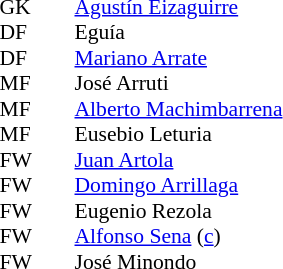<table cellspacing="0" cellpadding="0" style="font-size:90%; margin:0.2em auto;">
<tr>
<th width="25"></th>
<th width="25"></th>
</tr>
<tr>
<td>GK</td>
<td></td>
<td> <a href='#'>Agustín Eizaguirre</a></td>
</tr>
<tr>
<td>DF</td>
<td></td>
<td> Eguía</td>
</tr>
<tr>
<td>DF</td>
<td></td>
<td> <a href='#'>Mariano Arrate</a></td>
</tr>
<tr>
<td>MF</td>
<td></td>
<td> José Arruti</td>
</tr>
<tr>
<td>MF</td>
<td></td>
<td> <a href='#'>Alberto Machimbarrena</a></td>
</tr>
<tr>
<td>MF</td>
<td></td>
<td> Eusebio Leturia</td>
</tr>
<tr>
<td>FW</td>
<td></td>
<td> <a href='#'>Juan Artola</a></td>
</tr>
<tr>
<td>FW</td>
<td></td>
<td> <a href='#'>Domingo Arrillaga</a></td>
</tr>
<tr>
<td>FW</td>
<td></td>
<td> Eugenio Rezola</td>
</tr>
<tr>
<td>FW</td>
<td></td>
<td> <a href='#'>Alfonso Sena</a> (<a href='#'>c</a>)</td>
</tr>
<tr>
<td>FW</td>
<td></td>
<td> José Minondo</td>
</tr>
</table>
